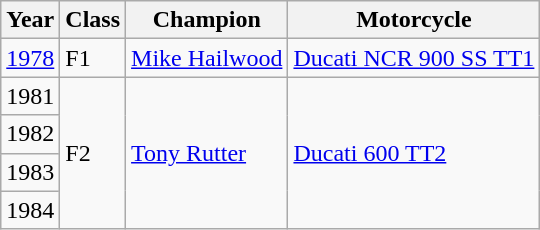<table class="wikitable">
<tr>
<th>Year</th>
<th>Class</th>
<th>Champion</th>
<th>Motorcycle</th>
</tr>
<tr>
<td><a href='#'>1978</a></td>
<td>F1</td>
<td> <a href='#'>Mike Hailwood</a></td>
<td><a href='#'>Ducati NCR 900 SS TT1</a></td>
</tr>
<tr>
<td>1981</td>
<td rowspan="4">F2</td>
<td rowspan="4"> <a href='#'>Tony Rutter</a></td>
<td rowspan="4"><a href='#'>Ducati 600 TT2</a></td>
</tr>
<tr>
<td>1982</td>
</tr>
<tr>
<td>1983</td>
</tr>
<tr>
<td>1984</td>
</tr>
</table>
